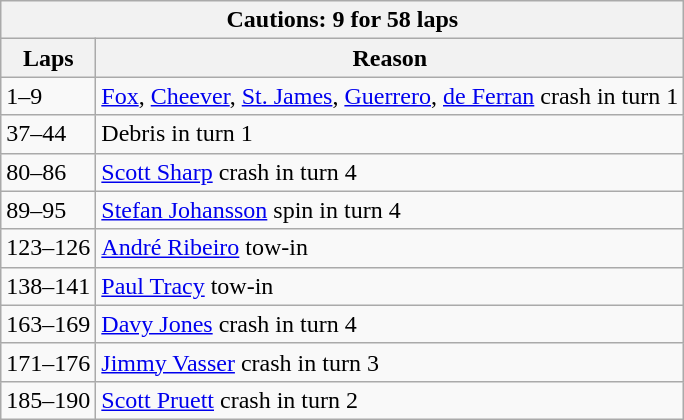<table class="wikitable">
<tr>
<th colspan=2>Cautions: 9 for 58 laps</th>
</tr>
<tr>
<th>Laps</th>
<th>Reason</th>
</tr>
<tr>
<td>1–9</td>
<td><a href='#'>Fox</a>, <a href='#'>Cheever</a>, <a href='#'>St. James</a>, <a href='#'>Guerrero</a>, <a href='#'>de Ferran</a> crash in turn 1</td>
</tr>
<tr>
<td>37–44</td>
<td>Debris in turn 1</td>
</tr>
<tr>
<td>80–86</td>
<td><a href='#'>Scott Sharp</a> crash in turn 4</td>
</tr>
<tr>
<td>89–95</td>
<td><a href='#'>Stefan Johansson</a> spin in turn 4</td>
</tr>
<tr>
<td>123–126</td>
<td><a href='#'>André Ribeiro</a> tow-in</td>
</tr>
<tr>
<td>138–141</td>
<td><a href='#'>Paul Tracy</a> tow-in</td>
</tr>
<tr>
<td>163–169</td>
<td><a href='#'>Davy Jones</a> crash in turn 4</td>
</tr>
<tr>
<td>171–176</td>
<td><a href='#'>Jimmy Vasser</a> crash in turn 3</td>
</tr>
<tr>
<td>185–190</td>
<td><a href='#'>Scott Pruett</a> crash in turn 2</td>
</tr>
</table>
